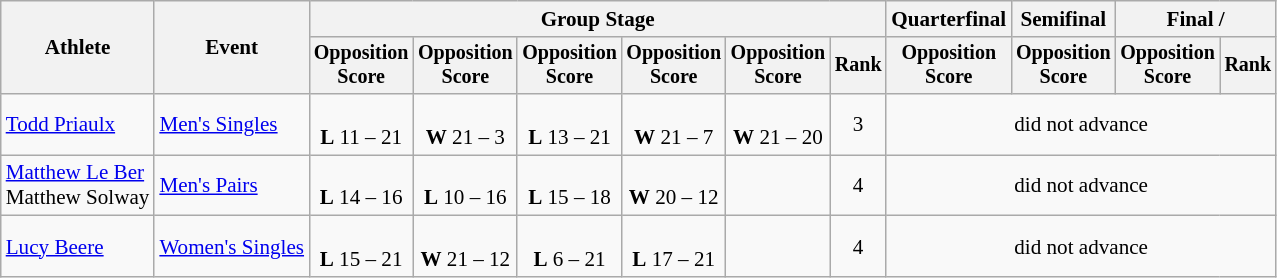<table class="wikitable" style="font-size:88%">
<tr>
<th rowspan=2>Athlete</th>
<th rowspan=2>Event</th>
<th colspan=6>Group Stage</th>
<th>Quarterfinal</th>
<th>Semifinal</th>
<th colspan=2>Final / </th>
</tr>
<tr style="font-size:95%">
<th>Opposition<br>Score</th>
<th>Opposition<br>Score</th>
<th>Opposition<br>Score</th>
<th>Opposition<br>Score</th>
<th>Opposition<br>Score</th>
<th>Rank</th>
<th>Opposition<br>Score</th>
<th>Opposition<br>Score</th>
<th>Opposition<br>Score</th>
<th>Rank</th>
</tr>
<tr align=center>
<td align=left><a href='#'>Todd Priaulx</a></td>
<td align=left><a href='#'>Men's Singles</a></td>
<td><br><strong>L</strong> 11 – 21</td>
<td><br><strong>W</strong> 21 – 3</td>
<td><br><strong>L</strong> 13 – 21</td>
<td><br><strong>W</strong> 21 – 7</td>
<td><br><strong>W</strong> 21 – 20</td>
<td>3</td>
<td colspan=4>did not advance</td>
</tr>
<tr align=center>
<td align=left><a href='#'>Matthew Le Ber</a><br>Matthew Solway</td>
<td align=left><a href='#'>Men's Pairs</a></td>
<td><br><strong>L</strong> 14 – 16</td>
<td><br><strong>L</strong> 10 – 16</td>
<td><br><strong>L</strong> 15 – 18</td>
<td><br><strong>W</strong> 20 – 12</td>
<td></td>
<td>4</td>
<td colspan=4>did not advance</td>
</tr>
<tr align=center>
<td align=left><a href='#'>Lucy Beere</a></td>
<td align=left><a href='#'>Women's Singles</a></td>
<td><br><strong>L</strong> 15 – 21</td>
<td><br><strong>W</strong> 21 – 12</td>
<td><br><strong>L</strong> 6 – 21</td>
<td><br><strong>L</strong> 17 – 21</td>
<td></td>
<td>4</td>
<td colspan=4>did not advance</td>
</tr>
</table>
